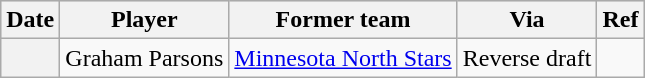<table class="wikitable plainrowheaders">
<tr style="background:#ddd; text-align:center;">
<th>Date</th>
<th>Player</th>
<th>Former team</th>
<th>Via</th>
<th>Ref</th>
</tr>
<tr>
<th scope="row"></th>
<td>Graham Parsons</td>
<td><a href='#'>Minnesota North Stars</a></td>
<td>Reverse draft</td>
<td></td>
</tr>
</table>
